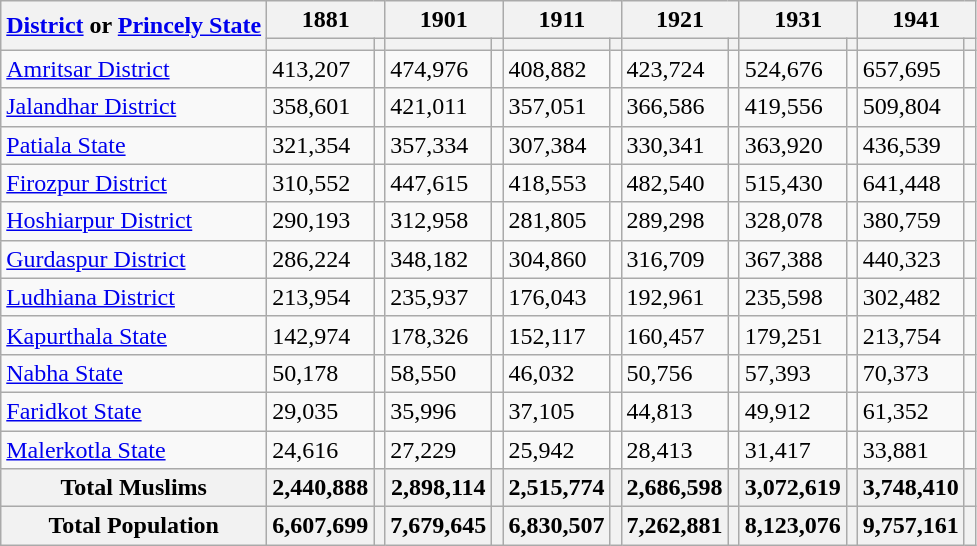<table class="wikitable sortable mw-collapsible">
<tr>
<th rowspan="2"><a href='#'>District</a> or <a href='#'>Princely State</a></th>
<th colspan="2">1881</th>
<th colspan="2">1901</th>
<th colspan="2">1911</th>
<th colspan="2">1921</th>
<th colspan="2">1931</th>
<th colspan="2">1941</th>
</tr>
<tr>
<th><a href='#'></a></th>
<th></th>
<th></th>
<th></th>
<th></th>
<th></th>
<th></th>
<th></th>
<th></th>
<th></th>
<th></th>
<th></th>
</tr>
<tr>
<td><a href='#'>Amritsar District</a></td>
<td>413,207</td>
<td></td>
<td>474,976</td>
<td></td>
<td>408,882</td>
<td></td>
<td>423,724</td>
<td></td>
<td>524,676</td>
<td></td>
<td>657,695</td>
<td></td>
</tr>
<tr>
<td><a href='#'>Jalandhar District</a></td>
<td>358,601</td>
<td></td>
<td>421,011</td>
<td></td>
<td>357,051</td>
<td></td>
<td>366,586</td>
<td></td>
<td>419,556</td>
<td></td>
<td>509,804</td>
<td></td>
</tr>
<tr>
<td><a href='#'>Patiala State</a></td>
<td>321,354</td>
<td></td>
<td>357,334</td>
<td></td>
<td>307,384</td>
<td></td>
<td>330,341</td>
<td></td>
<td>363,920</td>
<td></td>
<td>436,539</td>
<td></td>
</tr>
<tr>
<td><a href='#'>Firozpur District</a></td>
<td>310,552</td>
<td></td>
<td>447,615</td>
<td></td>
<td>418,553</td>
<td></td>
<td>482,540</td>
<td></td>
<td>515,430</td>
<td></td>
<td>641,448</td>
<td></td>
</tr>
<tr>
<td><a href='#'>Hoshiarpur District</a></td>
<td>290,193</td>
<td></td>
<td>312,958</td>
<td></td>
<td>281,805</td>
<td></td>
<td>289,298</td>
<td></td>
<td>328,078</td>
<td></td>
<td>380,759</td>
<td></td>
</tr>
<tr>
<td><a href='#'>Gurdaspur District</a></td>
<td>286,224</td>
<td></td>
<td>348,182</td>
<td></td>
<td>304,860</td>
<td></td>
<td>316,709</td>
<td></td>
<td>367,388</td>
<td></td>
<td>440,323</td>
<td></td>
</tr>
<tr>
<td><a href='#'>Ludhiana District</a></td>
<td>213,954</td>
<td></td>
<td>235,937</td>
<td></td>
<td>176,043</td>
<td></td>
<td>192,961</td>
<td></td>
<td>235,598</td>
<td></td>
<td>302,482</td>
<td></td>
</tr>
<tr>
<td><a href='#'>Kapurthala State</a></td>
<td>142,974</td>
<td></td>
<td>178,326</td>
<td></td>
<td>152,117</td>
<td></td>
<td>160,457</td>
<td></td>
<td>179,251</td>
<td></td>
<td>213,754</td>
<td></td>
</tr>
<tr>
<td><a href='#'>Nabha State</a></td>
<td>50,178</td>
<td></td>
<td>58,550</td>
<td></td>
<td>46,032</td>
<td></td>
<td>50,756</td>
<td></td>
<td>57,393</td>
<td></td>
<td>70,373</td>
<td></td>
</tr>
<tr>
<td><a href='#'>Faridkot State</a></td>
<td>29,035</td>
<td></td>
<td>35,996</td>
<td></td>
<td>37,105</td>
<td></td>
<td>44,813</td>
<td></td>
<td>49,912</td>
<td></td>
<td>61,352</td>
<td></td>
</tr>
<tr>
<td><a href='#'>Malerkotla State</a></td>
<td>24,616</td>
<td></td>
<td>27,229</td>
<td></td>
<td>25,942</td>
<td></td>
<td>28,413</td>
<td></td>
<td>31,417</td>
<td></td>
<td>33,881</td>
<td></td>
</tr>
<tr>
<th>Total Muslims</th>
<th>2,440,888</th>
<th></th>
<th>2,898,114</th>
<th></th>
<th>2,515,774</th>
<th></th>
<th>2,686,598</th>
<th></th>
<th>3,072,619</th>
<th></th>
<th>3,748,410</th>
<th></th>
</tr>
<tr>
<th>Total Population</th>
<th>6,607,699</th>
<th></th>
<th>7,679,645</th>
<th></th>
<th>6,830,507</th>
<th></th>
<th>7,262,881</th>
<th></th>
<th>8,123,076</th>
<th></th>
<th>9,757,161</th>
<th></th>
</tr>
</table>
